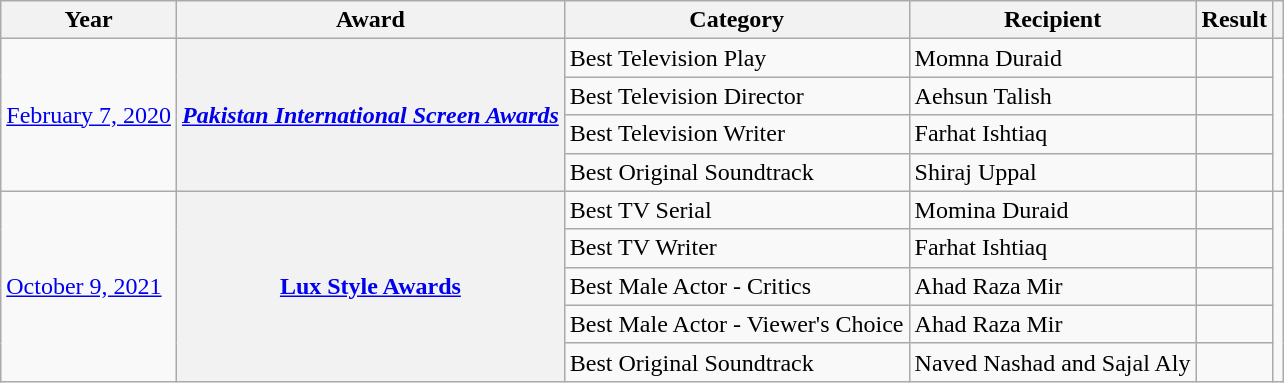<table class="wikitable sortable plainrowheaders">
<tr>
<th>Year</th>
<th>Award</th>
<th>Category</th>
<th>Recipient</th>
<th>Result</th>
<th></th>
</tr>
<tr>
<td rowspan="4"><a href='#'>February 7, 2020</a></td>
<th scope="row" rowspan="4" style="text-align:center;"><em><a href='#'>Pakistan International Screen Awards</a></em></th>
<td>Best Television Play</td>
<td>Momna Duraid</td>
<td></td>
<td rowspan="4"></td>
</tr>
<tr>
<td>Best Television Director</td>
<td>Aehsun Talish</td>
<td></td>
</tr>
<tr>
<td>Best Television Writer</td>
<td>Farhat Ishtiaq</td>
<td></td>
</tr>
<tr>
<td>Best Original Soundtrack</td>
<td>Shiraj Uppal</td>
<td></td>
</tr>
<tr>
<td rowspan=5><a href='#'>October 9, 2021</a></td>
<th scope="row" rowspan=5><a href='#'>Lux Style Awards</a></th>
<td>Best TV Serial</td>
<td>Momina Duraid</td>
<td></td>
<td rowspan=5></td>
</tr>
<tr>
<td>Best TV Writer</td>
<td>Farhat Ishtiaq</td>
<td></td>
</tr>
<tr>
<td>Best Male Actor - Critics</td>
<td>Ahad Raza Mir</td>
<td></td>
</tr>
<tr>
<td>Best Male Actor - Viewer's Choice</td>
<td>Ahad Raza Mir</td>
<td></td>
</tr>
<tr>
<td>Best Original Soundtrack</td>
<td>Naved Nashad and Sajal Aly</td>
<td></td>
</tr>
</table>
